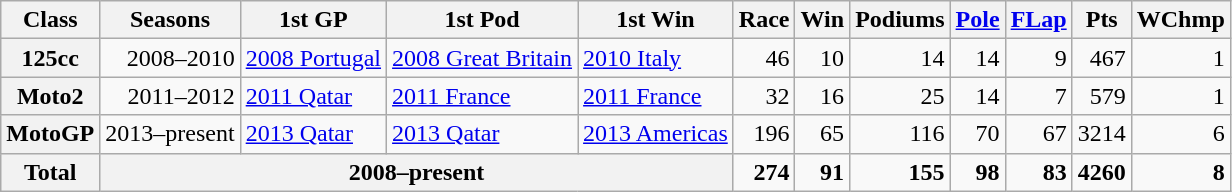<table class="wikitable" style="text-align:right;">
<tr>
<th>Class</th>
<th>Seasons</th>
<th>1st GP</th>
<th>1st Pod</th>
<th>1st Win</th>
<th>Race</th>
<th>Win</th>
<th>Podiums</th>
<th><a href='#'>Pole</a></th>
<th><a href='#'>FLap</a></th>
<th>Pts</th>
<th>WChmp</th>
</tr>
<tr>
<th>125cc</th>
<td>2008–2010</td>
<td style="text-align:left;"><a href='#'>2008 Portugal</a></td>
<td style="text-align:left;"><a href='#'>2008 Great Britain</a></td>
<td style="text-align:left;"><a href='#'>2010 Italy</a></td>
<td>46</td>
<td>10</td>
<td>14</td>
<td>14</td>
<td>9</td>
<td>467</td>
<td>1</td>
</tr>
<tr>
<th>Moto2</th>
<td>2011–2012</td>
<td style="text-align:left;"><a href='#'>2011 Qatar</a></td>
<td style="text-align:left;"><a href='#'>2011 France</a></td>
<td style="text-align:left;"><a href='#'>2011 France</a></td>
<td>32</td>
<td>16</td>
<td>25</td>
<td>14</td>
<td>7</td>
<td>579</td>
<td>1</td>
</tr>
<tr>
<th>MotoGP</th>
<td>2013–present</td>
<td style="text-align:left;"><a href='#'>2013 Qatar</a></td>
<td style="text-align:left;"><a href='#'>2013 Qatar</a></td>
<td style="text-align:left;"><a href='#'>2013 Americas</a></td>
<td>196</td>
<td>65</td>
<td>116</td>
<td>70</td>
<td>67</td>
<td>3214</td>
<td>6</td>
</tr>
<tr>
<th>Total</th>
<th colspan="4">2008–present</th>
<td><strong>274</strong></td>
<td><strong>91</strong></td>
<td><strong>155</strong></td>
<td><strong>98</strong></td>
<td><strong>83</strong></td>
<td><strong>4260</strong></td>
<td><strong>8</strong></td>
</tr>
</table>
